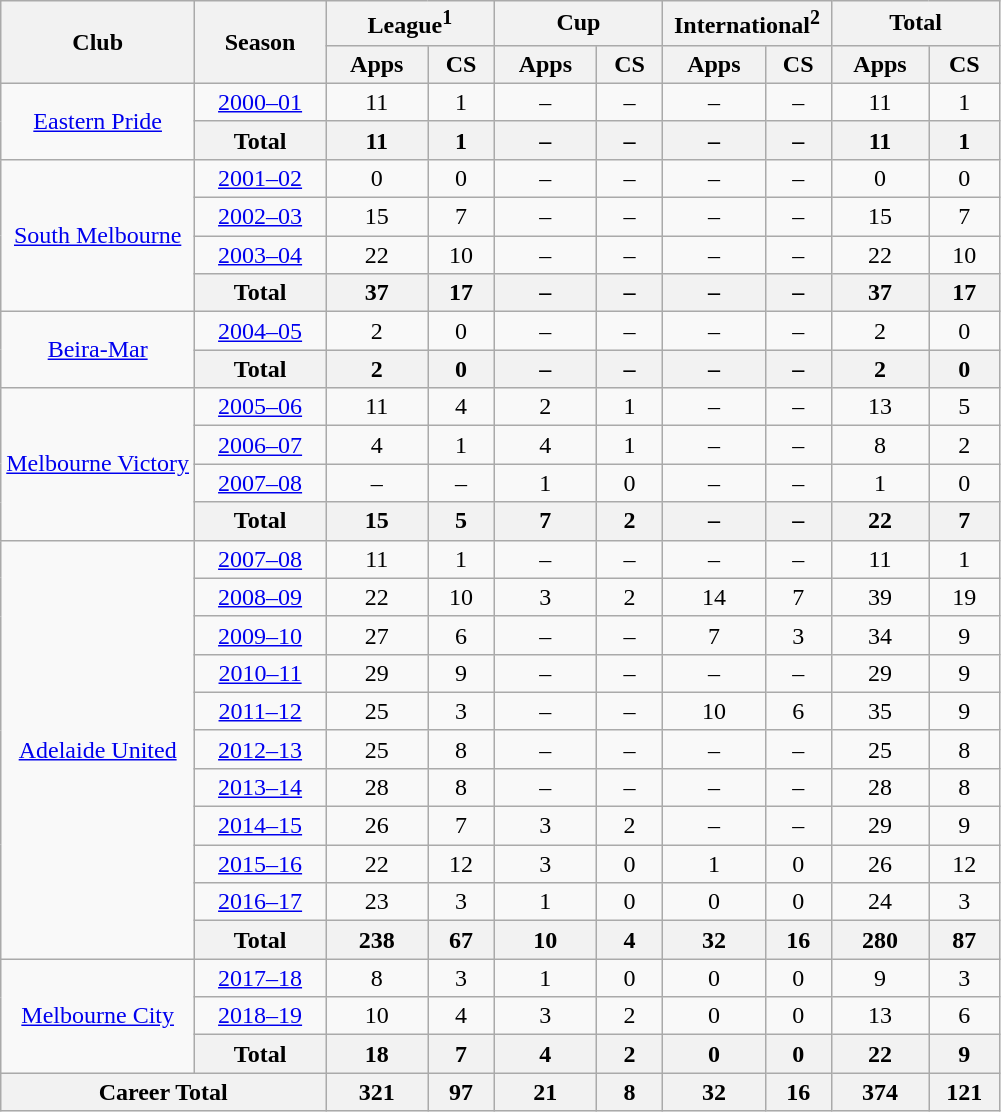<table class="wikitable" style="text-align: center;">
<tr>
<th rowspan="2">Club</th>
<th rowspan="2" width="80">Season</th>
<th colspan="2" width="105">League<sup>1</sup></th>
<th colspan="2" width="105">Cup</th>
<th colspan="2" width="105">International<sup>2</sup></th>
<th colspan="2" width="105">Total</th>
</tr>
<tr>
<th>Apps</th>
<th>CS</th>
<th>Apps</th>
<th>CS</th>
<th>Apps</th>
<th>CS</th>
<th>Apps</th>
<th>CS</th>
</tr>
<tr>
<td rowspan="2" valign="center"><a href='#'>Eastern Pride</a></td>
<td><a href='#'>2000–01</a></td>
<td>11</td>
<td>1</td>
<td>–</td>
<td>–</td>
<td>–</td>
<td>–</td>
<td>11</td>
<td>1</td>
</tr>
<tr>
<th>Total</th>
<th>11</th>
<th>1</th>
<th>–</th>
<th>–</th>
<th>–</th>
<th>–</th>
<th>11</th>
<th>1</th>
</tr>
<tr>
<td rowspan="4" valign="center"><a href='#'>South Melbourne</a></td>
<td><a href='#'>2001–02</a></td>
<td>0</td>
<td>0</td>
<td>–</td>
<td>–</td>
<td>–</td>
<td>–</td>
<td>0</td>
<td>0</td>
</tr>
<tr>
<td><a href='#'>2002–03</a></td>
<td>15</td>
<td>7</td>
<td>–</td>
<td>–</td>
<td>–</td>
<td>–</td>
<td>15</td>
<td>7</td>
</tr>
<tr>
<td><a href='#'>2003–04</a></td>
<td>22</td>
<td>10</td>
<td>–</td>
<td>–</td>
<td>–</td>
<td>–</td>
<td>22</td>
<td>10</td>
</tr>
<tr>
<th>Total</th>
<th>37</th>
<th>17</th>
<th>–</th>
<th>–</th>
<th>–</th>
<th>–</th>
<th>37</th>
<th>17</th>
</tr>
<tr>
<td rowspan="2" valign="center"><a href='#'>Beira-Mar</a></td>
<td><a href='#'>2004–05</a></td>
<td>2</td>
<td>0</td>
<td>–</td>
<td>–</td>
<td>–</td>
<td>–</td>
<td>2</td>
<td>0</td>
</tr>
<tr>
<th>Total</th>
<th>2</th>
<th>0</th>
<th>–</th>
<th>–</th>
<th>–</th>
<th>–</th>
<th>2</th>
<th>0</th>
</tr>
<tr>
<td rowspan="4" valign="center"><a href='#'>Melbourne Victory</a></td>
<td><a href='#'>2005–06</a></td>
<td>11</td>
<td>4</td>
<td>2</td>
<td>1</td>
<td>–</td>
<td>–</td>
<td>13</td>
<td>5</td>
</tr>
<tr>
<td><a href='#'>2006–07</a></td>
<td>4</td>
<td>1</td>
<td>4</td>
<td>1</td>
<td>–</td>
<td>–</td>
<td>8</td>
<td>2</td>
</tr>
<tr>
<td><a href='#'>2007–08</a></td>
<td>–</td>
<td>–</td>
<td>1</td>
<td>0</td>
<td>–</td>
<td>–</td>
<td>1</td>
<td>0</td>
</tr>
<tr>
<th>Total</th>
<th>15</th>
<th>5</th>
<th>7</th>
<th>2</th>
<th>–</th>
<th>–</th>
<th>22</th>
<th>7</th>
</tr>
<tr>
<td rowspan="11" valign="center"><a href='#'>Adelaide United</a></td>
<td><a href='#'>2007–08</a></td>
<td>11</td>
<td>1</td>
<td>–</td>
<td>–</td>
<td>–</td>
<td>–</td>
<td>11</td>
<td>1</td>
</tr>
<tr>
<td><a href='#'>2008–09</a></td>
<td>22</td>
<td>10</td>
<td>3</td>
<td>2</td>
<td>14</td>
<td>7</td>
<td>39</td>
<td>19</td>
</tr>
<tr>
<td><a href='#'>2009–10</a></td>
<td>27</td>
<td>6</td>
<td>–</td>
<td>–</td>
<td>7</td>
<td>3</td>
<td>34</td>
<td>9</td>
</tr>
<tr>
<td><a href='#'>2010–11</a></td>
<td>29</td>
<td>9</td>
<td>–</td>
<td>–</td>
<td>–</td>
<td>–</td>
<td>29</td>
<td>9</td>
</tr>
<tr>
<td><a href='#'>2011–12</a></td>
<td>25</td>
<td>3</td>
<td>–</td>
<td>–</td>
<td>10</td>
<td>6</td>
<td>35</td>
<td>9</td>
</tr>
<tr>
<td><a href='#'>2012–13</a></td>
<td>25</td>
<td>8</td>
<td>–</td>
<td>–</td>
<td>–</td>
<td>–</td>
<td>25</td>
<td>8</td>
</tr>
<tr>
<td><a href='#'>2013–14</a></td>
<td>28</td>
<td>8</td>
<td>–</td>
<td>–</td>
<td>–</td>
<td>–</td>
<td>28</td>
<td>8</td>
</tr>
<tr>
<td><a href='#'>2014–15</a></td>
<td>26</td>
<td>7</td>
<td>3</td>
<td>2</td>
<td>–</td>
<td>–</td>
<td>29</td>
<td>9</td>
</tr>
<tr>
<td><a href='#'>2015–16</a></td>
<td>22</td>
<td>12</td>
<td>3</td>
<td>0</td>
<td>1</td>
<td>0</td>
<td>26</td>
<td>12</td>
</tr>
<tr>
<td><a href='#'>2016–17</a></td>
<td>23</td>
<td>3</td>
<td>1</td>
<td>0</td>
<td>0</td>
<td>0</td>
<td>24</td>
<td>3</td>
</tr>
<tr>
<th>Total</th>
<th>238</th>
<th>67</th>
<th>10</th>
<th>4</th>
<th>32</th>
<th>16</th>
<th>280</th>
<th>87</th>
</tr>
<tr>
<td rowspan="3" valign="center"><a href='#'>Melbourne City</a></td>
<td><a href='#'>2017–18</a></td>
<td>8</td>
<td>3</td>
<td>1</td>
<td>0</td>
<td>0</td>
<td>0</td>
<td>9</td>
<td>3</td>
</tr>
<tr>
<td><a href='#'>2018–19</a></td>
<td>10</td>
<td>4</td>
<td>3</td>
<td>2</td>
<td>0</td>
<td>0</td>
<td>13</td>
<td>6</td>
</tr>
<tr>
<th>Total</th>
<th>18</th>
<th>7</th>
<th>4</th>
<th>2</th>
<th>0</th>
<th>0</th>
<th>22</th>
<th>9</th>
</tr>
<tr>
<th colspan="2">Career Total</th>
<th>321</th>
<th>97</th>
<th>21</th>
<th>8</th>
<th>32</th>
<th>16</th>
<th>374</th>
<th>121</th>
</tr>
</table>
